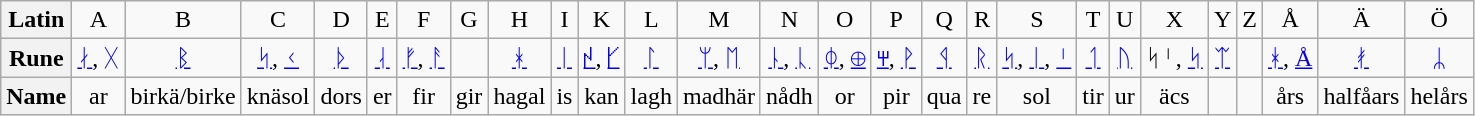<table class="wikitable">
<tr align=center>
<th scope=row>Latin</th>
<td>A</td>
<td>B</td>
<td>C</td>
<td>D</td>
<td>E</td>
<td>F</td>
<td>G</td>
<td>H</td>
<td>I</td>
<td>K</td>
<td>L</td>
<td>M</td>
<td>N</td>
<td>O</td>
<td>P</td>
<td>Q</td>
<td>R</td>
<td>S</td>
<td>T</td>
<td>U</td>
<td>X</td>
<td>Y</td>
<td>Z</td>
<td>Å</td>
<td>Ä</td>
<td>Ö</td>
</tr>
<tr class="script-runic" align=center>
<th scope=row>Rune</th>
<td><a href='#'>ᛅ</a>, <a href='#'>ᚷ</a></td>
<td><a href='#'>ᛒ</a></td>
<td><a href='#'>ᛋ</a>, <a href='#'>ᚲ</a></td>
<td><a href='#'>ᚦ</a></td>
<td><a href='#'>ᛆ</a></td>
<td><a href='#'>ᚠ</a>, <a href='#'>ᚨ</a></td>
<td></td>
<td><a href='#'>ᚼ</a></td>
<td><a href='#'>ᛁ</a></td>
<td><a href='#'>ᛲ</a>, <a href='#'>ᚴ</a></td>
<td><a href='#'>ᛚ</a></td>
<td><a href='#'>ᛘ</a>, <a href='#'>ᛖ</a></td>
<td><a href='#'>ᚿ</a>, <a href='#'>ᚳ</a></td>
<td><a href='#'>ᛰ</a>, <a href='#'>⨁</a></td>
<td><a href='#'>𐋐</a>, <a href='#'>ᚹ</a></td>
<td><a href='#'>ᛩ</a></td>
<td><a href='#'>ᚱ</a></td>
<td><a href='#'>ᛋ</a>, <a href='#'>ᛁ</a>, <a href='#'>ᛌ</a></td>
<td><a href='#'>ᛐ</a></td>
<td><a href='#'>ᚢ</a></td>
<td>ᛋᛌ, <a href='#'>ᛋ</a></td>
<td><a href='#'>ᛠ</a></td>
<td></td>
<td><a href='#'>ᚼ</a>, <a href='#'>Å</a></td>
<td><a href='#'>ᚯ</a></td>
<td><a href='#'>ᛦ</a></td>
</tr>
<tr align=center>
<th scope=row>Name</th>
<td>ar</td>
<td>birkä/birke</td>
<td>knäsol</td>
<td>dors</td>
<td>er</td>
<td>fir</td>
<td>gir</td>
<td>hagal</td>
<td>is</td>
<td>kan</td>
<td>lagh</td>
<td>madhär</td>
<td>nådh</td>
<td>or</td>
<td>pir</td>
<td>qua</td>
<td>re</td>
<td>sol</td>
<td>tir</td>
<td>ur</td>
<td>äcs</td>
<td></td>
<td></td>
<td>års</td>
<td>halfåars</td>
<td>helårs</td>
</tr>
</table>
